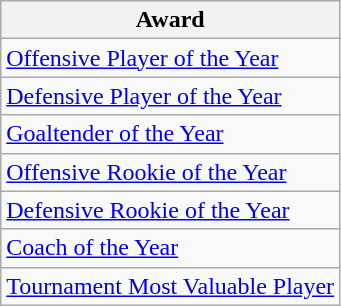<table class="wikitable">
<tr>
<th>Award</th>
</tr>
<tr>
<td><a href='#'>Offensive Player of the Year</a></td>
</tr>
<tr>
<td><a href='#'>Defensive Player of the Year</a></td>
</tr>
<tr>
<td><a href='#'>Goaltender of the Year</a></td>
</tr>
<tr>
<td><a href='#'>Offensive Rookie of the Year</a></td>
</tr>
<tr>
<td><a href='#'>Defensive Rookie of the Year</a></td>
</tr>
<tr>
<td><a href='#'>Coach of the Year</a></td>
</tr>
<tr>
<td><a href='#'>Tournament Most Valuable Player</a></td>
</tr>
</table>
